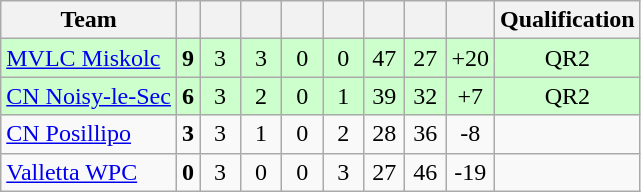<table class="wikitable" style="text-align:center;">
<tr>
<th>Team</th>
<th></th>
<th width=20></th>
<th width=20></th>
<th width=20></th>
<th width=20></th>
<th width=20></th>
<th width=20></th>
<th width=20></th>
<th>Qualification</th>
</tr>
<tr style="background-color:#ccffcc;">
<td style="text-align:left;"> <a href='#'>MVLC Miskolc</a></td>
<td><strong>9</strong></td>
<td>3</td>
<td>3</td>
<td>0</td>
<td>0</td>
<td>47</td>
<td>27</td>
<td>+20</td>
<td>QR2</td>
</tr>
<tr style="background-color:#ccffcc;">
<td style="text-align:left;"> <a href='#'>CN Noisy-le-Sec</a></td>
<td><strong>6</strong></td>
<td>3</td>
<td>2</td>
<td>0</td>
<td>1</td>
<td>39</td>
<td>32</td>
<td>+7</td>
<td>QR2</td>
</tr>
<tr>
<td style="text-align:left;"> <a href='#'>CN Posillipo</a></td>
<td><strong>3</strong></td>
<td>3</td>
<td>1</td>
<td>0</td>
<td>2</td>
<td>28</td>
<td>36</td>
<td>-8</td>
<td></td>
</tr>
<tr>
<td style="text-align:left;"> <a href='#'>Valletta WPC</a></td>
<td><strong>0</strong></td>
<td>3</td>
<td>0</td>
<td>0</td>
<td>3</td>
<td>27</td>
<td>46</td>
<td>-19</td>
<td></td>
</tr>
</table>
